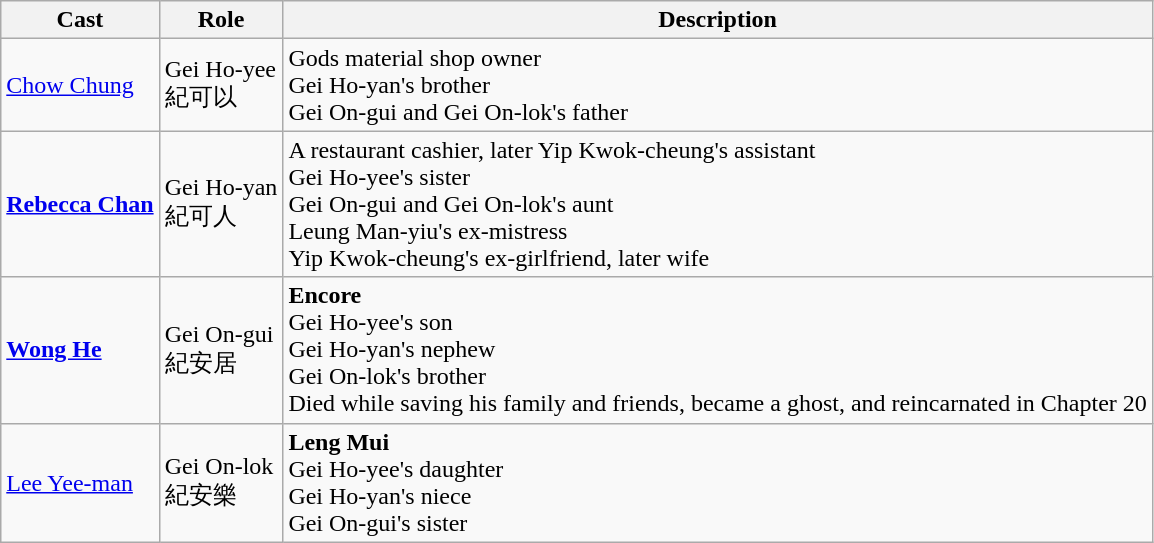<table class="wikitable">
<tr>
<th>Cast</th>
<th>Role</th>
<th>Description</th>
</tr>
<tr>
<td><a href='#'>Chow Chung</a></td>
<td>Gei Ho-yee<br>紀可以</td>
<td>Gods material shop owner<br>Gei Ho-yan's brother<br>Gei On-gui and Gei On-lok's father</td>
</tr>
<tr>
<td><strong><a href='#'>Rebecca Chan</a></strong></td>
<td>Gei Ho-yan<br>紀可人</td>
<td>A restaurant cashier, later Yip Kwok-cheung's assistant<br>Gei Ho-yee's sister<br>Gei On-gui and Gei On-lok's aunt<br>Leung Man-yiu's ex-mistress<br>Yip Kwok-cheung's ex-girlfriend, later wife</td>
</tr>
<tr>
<td><strong><a href='#'>Wong He</a></strong></td>
<td>Gei On-gui<br>紀安居</td>
<td><strong>Encore</strong><br>Gei Ho-yee's son<br>Gei Ho-yan's nephew<br>Gei On-lok's brother<br>Died while saving his family and friends, became a ghost, and reincarnated in Chapter 20</td>
</tr>
<tr>
<td><a href='#'>Lee Yee-man</a></td>
<td>Gei On-lok<br>紀安樂</td>
<td><strong>Leng Mui</strong><br>Gei Ho-yee's daughter<br>Gei Ho-yan's niece<br>Gei On-gui's sister</td>
</tr>
</table>
